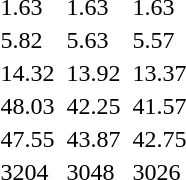<table>
<tr>
<td></td>
<td></td>
<td>1.63</td>
<td></td>
<td>1.63</td>
<td></td>
<td>1.63</td>
</tr>
<tr>
<td></td>
<td></td>
<td>5.82</td>
<td></td>
<td>5.63</td>
<td></td>
<td>5.57</td>
</tr>
<tr>
<td></td>
<td></td>
<td>14.32 </td>
<td></td>
<td>13.92</td>
<td></td>
<td>13.37</td>
</tr>
<tr>
<td></td>
<td></td>
<td>48.03 </td>
<td></td>
<td>42.25</td>
<td></td>
<td>41.57</td>
</tr>
<tr>
<td></td>
<td></td>
<td>47.55 </td>
<td></td>
<td>43.87</td>
<td></td>
<td>42.75</td>
</tr>
<tr>
<td></td>
<td></td>
<td>3204</td>
<td></td>
<td>3048</td>
<td></td>
<td>3026</td>
</tr>
</table>
